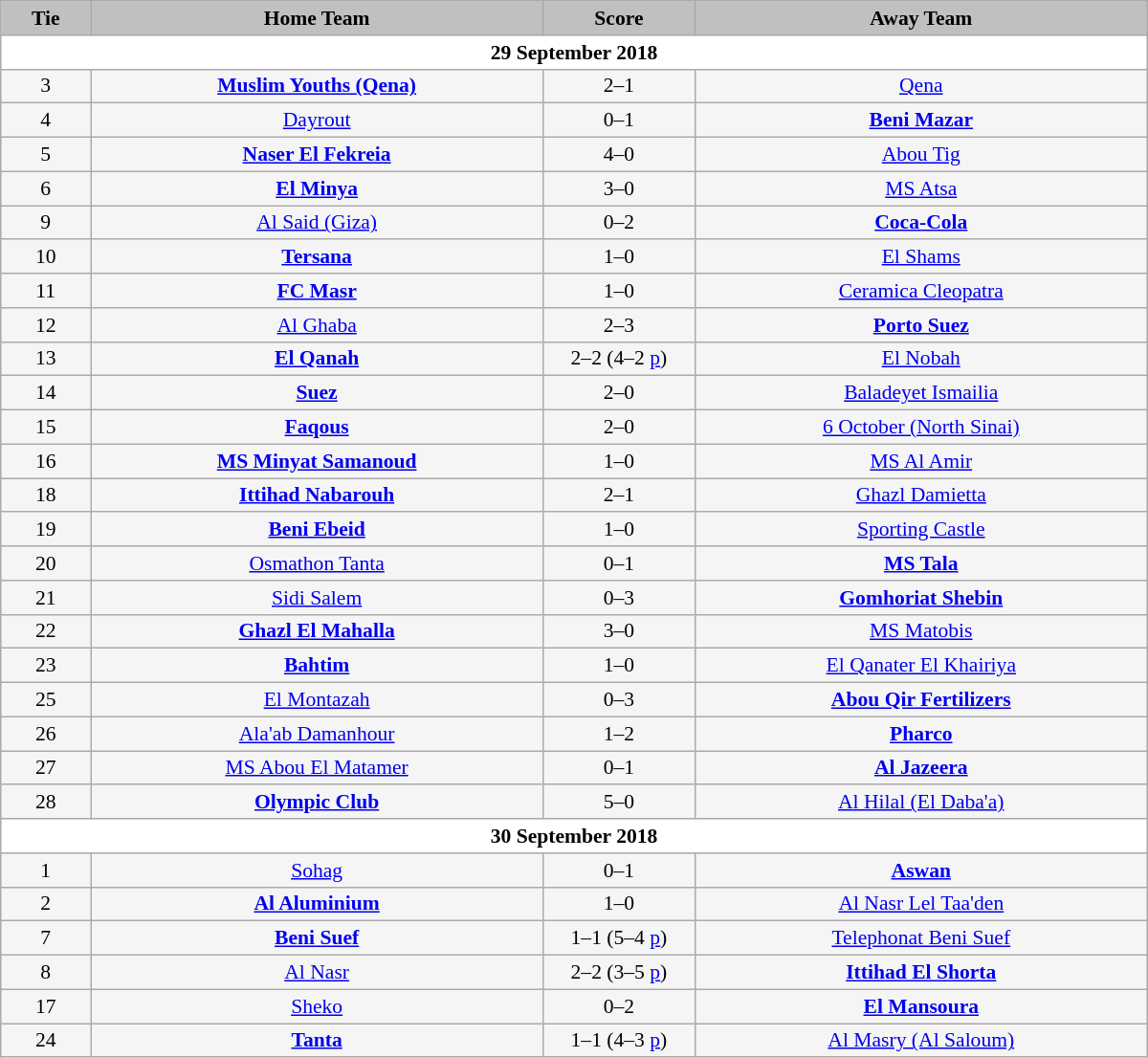<table class="wikitable" style="width: 800px; height:50px; background:WhiteSmoke; text-align:center; font-size:90%">
<tr>
<td scope="col" style="width:  7.25%; background:silver;"><strong>Tie</strong></td>
<td scope="col" style="width: 36.50%; background:silver;"><strong>Home Team</strong></td>
<td scope="col" style="width: 12.25%; background:silver;"><strong>Score</strong></td>
<td scope="col" style="width: 36.50%; background:silver;"><strong>Away Team</strong></td>
</tr>
<tr>
<td colspan="4" style= background:White><strong>29 September 2018</strong></td>
</tr>
<tr>
<td>3</td>
<td><strong><a href='#'>Muslim Youths (Qena)</a></strong></td>
<td>2–1</td>
<td><a href='#'>Qena</a></td>
</tr>
<tr>
<td>4</td>
<td><a href='#'>Dayrout</a></td>
<td>0–1</td>
<td><strong><a href='#'>Beni Mazar</a></strong></td>
</tr>
<tr>
<td>5</td>
<td><strong><a href='#'>Naser El Fekreia</a></strong></td>
<td>4–0</td>
<td><a href='#'>Abou Tig</a></td>
</tr>
<tr>
<td>6</td>
<td><strong><a href='#'>El Minya</a></strong></td>
<td>3–0</td>
<td><a href='#'>MS Atsa</a></td>
</tr>
<tr>
<td>9</td>
<td><a href='#'>Al Said (Giza)</a></td>
<td>0–2</td>
<td><strong><a href='#'>Coca-Cola</a></strong></td>
</tr>
<tr>
<td>10</td>
<td><strong><a href='#'>Tersana</a></strong></td>
<td>1–0</td>
<td><a href='#'>El Shams</a></td>
</tr>
<tr>
<td>11</td>
<td><strong><a href='#'>FC Masr</a></strong></td>
<td>1–0</td>
<td><a href='#'>Ceramica Cleopatra</a></td>
</tr>
<tr>
<td>12</td>
<td><a href='#'>Al Ghaba</a></td>
<td>2–3</td>
<td><strong><a href='#'>Porto Suez</a></strong></td>
</tr>
<tr>
<td>13</td>
<td><strong><a href='#'>El Qanah</a></strong></td>
<td>2–2 (4–2 <a href='#'>p</a>)</td>
<td><a href='#'>El Nobah</a></td>
</tr>
<tr>
<td>14</td>
<td><strong><a href='#'>Suez</a></strong></td>
<td>2–0</td>
<td><a href='#'>Baladeyet Ismailia</a></td>
</tr>
<tr>
<td>15</td>
<td><strong><a href='#'>Faqous</a></strong></td>
<td>2–0</td>
<td><a href='#'>6 October (North Sinai)</a></td>
</tr>
<tr>
<td>16</td>
<td><strong><a href='#'>MS Minyat Samanoud</a></strong></td>
<td>1–0</td>
<td><a href='#'>MS Al Amir</a></td>
</tr>
<tr>
<td>18</td>
<td><strong><a href='#'>Ittihad Nabarouh</a></strong></td>
<td>2–1</td>
<td><a href='#'>Ghazl Damietta</a></td>
</tr>
<tr>
<td>19</td>
<td><strong><a href='#'>Beni Ebeid</a></strong></td>
<td>1–0</td>
<td><a href='#'>Sporting Castle</a></td>
</tr>
<tr>
<td>20</td>
<td><a href='#'>Osmathon Tanta</a></td>
<td>0–1</td>
<td><strong><a href='#'>MS Tala</a></strong></td>
</tr>
<tr>
<td>21</td>
<td><a href='#'>Sidi Salem</a></td>
<td>0–3</td>
<td><strong><a href='#'>Gomhoriat Shebin</a></strong></td>
</tr>
<tr>
<td>22</td>
<td><strong><a href='#'>Ghazl El Mahalla</a></strong></td>
<td>3–0</td>
<td><a href='#'>MS Matobis</a></td>
</tr>
<tr>
<td>23</td>
<td><strong><a href='#'>Bahtim</a></strong></td>
<td>1–0</td>
<td><a href='#'>El Qanater El Khairiya</a></td>
</tr>
<tr>
<td>25</td>
<td><a href='#'>El Montazah</a></td>
<td>0–3</td>
<td><strong><a href='#'>Abou Qir Fertilizers</a></strong></td>
</tr>
<tr>
<td>26</td>
<td><a href='#'>Ala'ab Damanhour</a></td>
<td>1–2</td>
<td><strong><a href='#'>Pharco</a></strong></td>
</tr>
<tr>
<td>27</td>
<td><a href='#'>MS Abou El Matamer</a></td>
<td>0–1</td>
<td><strong><a href='#'>Al Jazeera</a></strong></td>
</tr>
<tr>
<td>28</td>
<td><strong><a href='#'>Olympic Club</a></strong></td>
<td>5–0</td>
<td><a href='#'>Al Hilal (El Daba'a)</a></td>
</tr>
<tr>
<td colspan="4" style= background:White><strong>30 September 2018</strong></td>
</tr>
<tr>
<td>1</td>
<td><a href='#'>Sohag</a></td>
<td>0–1</td>
<td><strong><a href='#'>Aswan</a></strong></td>
</tr>
<tr>
<td>2</td>
<td><strong><a href='#'>Al Aluminium</a></strong></td>
<td>1–0</td>
<td><a href='#'>Al Nasr Lel Taa'den</a></td>
</tr>
<tr>
<td>7</td>
<td><strong><a href='#'>Beni Suef</a></strong></td>
<td>1–1 (5–4 <a href='#'>p</a>)</td>
<td><a href='#'>Telephonat Beni Suef</a></td>
</tr>
<tr>
<td>8</td>
<td><a href='#'>Al Nasr</a></td>
<td>2–2 (3–5 <a href='#'>p</a>)</td>
<td><strong><a href='#'>Ittihad El Shorta</a></strong></td>
</tr>
<tr>
<td>17</td>
<td><a href='#'>Sheko</a></td>
<td>0–2</td>
<td><strong><a href='#'>El Mansoura</a></strong></td>
</tr>
<tr>
<td>24</td>
<td><strong><a href='#'>Tanta</a></strong></td>
<td>1–1 (4–3 <a href='#'>p</a>)</td>
<td><a href='#'>Al Masry (Al Saloum)</a></td>
</tr>
</table>
